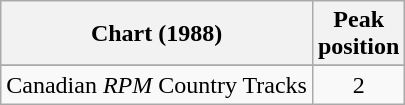<table class="wikitable sortable">
<tr>
<th align="left">Chart (1988)</th>
<th align="center">Peak<br>position</th>
</tr>
<tr>
</tr>
<tr>
<td align="left">Canadian <em>RPM</em> Country Tracks</td>
<td align="center">2</td>
</tr>
</table>
